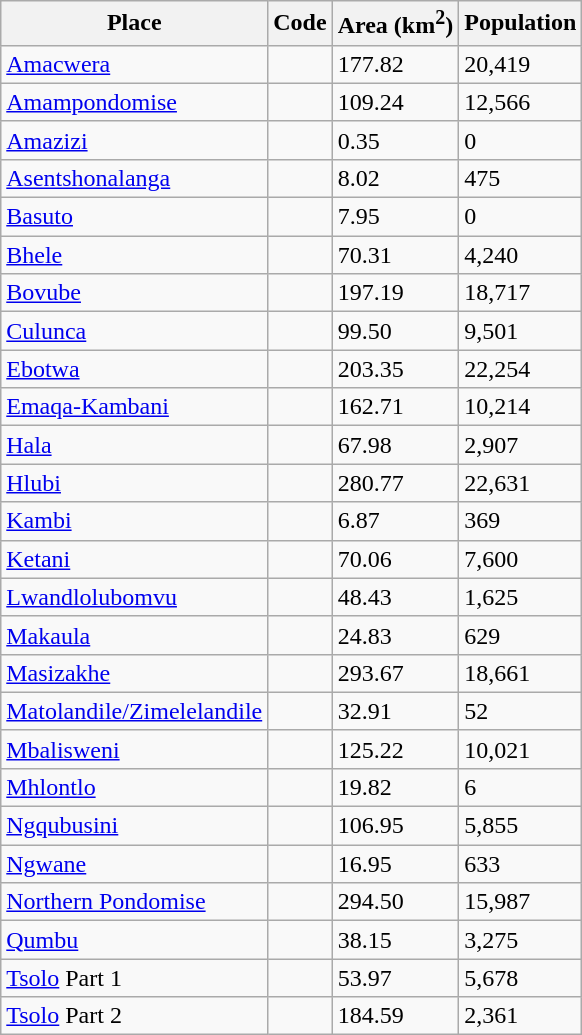<table class="wikitable sortable">
<tr>
<th>Place</th>
<th>Code</th>
<th>Area (km<sup>2</sup>)</th>
<th>Population</th>
</tr>
<tr>
<td><a href='#'>Amacwera</a></td>
<td></td>
<td>177.82</td>
<td>20,419</td>
</tr>
<tr>
<td><a href='#'>Amampondomise</a></td>
<td></td>
<td>109.24</td>
<td>12,566</td>
</tr>
<tr>
<td><a href='#'>Amazizi</a></td>
<td></td>
<td>0.35</td>
<td>0</td>
</tr>
<tr>
<td><a href='#'>Asentshonalanga</a></td>
<td></td>
<td>8.02</td>
<td>475</td>
</tr>
<tr>
<td><a href='#'>Basuto</a></td>
<td></td>
<td>7.95</td>
<td>0</td>
</tr>
<tr>
<td><a href='#'>Bhele</a></td>
<td></td>
<td>70.31</td>
<td>4,240</td>
</tr>
<tr>
<td><a href='#'>Bovube</a></td>
<td></td>
<td>197.19</td>
<td>18,717</td>
</tr>
<tr>
<td><a href='#'>Culunca</a></td>
<td></td>
<td>99.50</td>
<td>9,501</td>
</tr>
<tr>
<td><a href='#'>Ebotwa</a></td>
<td></td>
<td>203.35</td>
<td>22,254</td>
</tr>
<tr>
<td><a href='#'>Emaqa-Kambani</a></td>
<td></td>
<td>162.71</td>
<td>10,214</td>
</tr>
<tr>
<td><a href='#'>Hala</a></td>
<td></td>
<td>67.98</td>
<td>2,907</td>
</tr>
<tr>
<td><a href='#'>Hlubi</a></td>
<td></td>
<td>280.77</td>
<td>22,631</td>
</tr>
<tr>
<td><a href='#'>Kambi</a></td>
<td></td>
<td>6.87</td>
<td>369</td>
</tr>
<tr>
<td><a href='#'>Ketani</a></td>
<td></td>
<td>70.06</td>
<td>7,600</td>
</tr>
<tr>
<td><a href='#'>Lwandlolubomvu</a></td>
<td></td>
<td>48.43</td>
<td>1,625</td>
</tr>
<tr>
<td><a href='#'>Makaula</a></td>
<td></td>
<td>24.83</td>
<td>629</td>
</tr>
<tr>
<td><a href='#'>Masizakhe</a></td>
<td></td>
<td>293.67</td>
<td>18,661</td>
</tr>
<tr>
<td><a href='#'>Matolandile/Zimelelandile</a></td>
<td></td>
<td>32.91</td>
<td>52</td>
</tr>
<tr>
<td><a href='#'>Mbalisweni</a></td>
<td></td>
<td>125.22</td>
<td>10,021</td>
</tr>
<tr>
<td><a href='#'>Mhlontlo</a></td>
<td></td>
<td>19.82</td>
<td>6</td>
</tr>
<tr>
<td><a href='#'>Ngqubusini</a></td>
<td></td>
<td>106.95</td>
<td>5,855</td>
</tr>
<tr>
<td><a href='#'>Ngwane</a></td>
<td></td>
<td>16.95</td>
<td>633</td>
</tr>
<tr>
<td><a href='#'>Northern Pondomise</a></td>
<td></td>
<td>294.50</td>
<td>15,987</td>
</tr>
<tr>
<td><a href='#'>Qumbu</a></td>
<td></td>
<td>38.15</td>
<td>3,275</td>
</tr>
<tr>
<td><a href='#'>Tsolo</a> Part 1</td>
<td></td>
<td>53.97</td>
<td>5,678</td>
</tr>
<tr>
<td><a href='#'>Tsolo</a> Part 2</td>
<td></td>
<td>184.59</td>
<td>2,361</td>
</tr>
</table>
